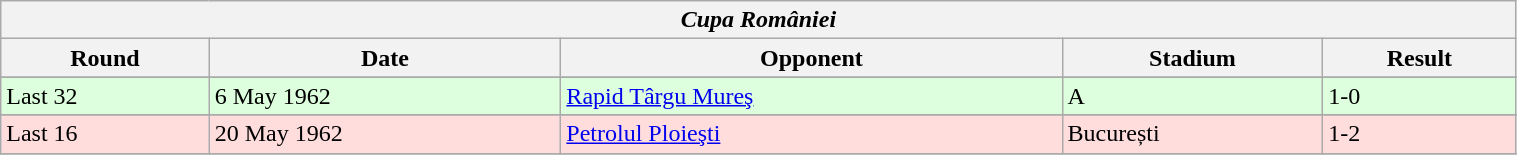<table class="wikitable" style="width:80%;">
<tr>
<th colspan="5" style="text-align:center;"><em>Cupa României</em></th>
</tr>
<tr>
<th>Round</th>
<th>Date</th>
<th>Opponent</th>
<th>Stadium</th>
<th>Result</th>
</tr>
<tr>
</tr>
<tr bgcolor="#ddffdd">
<td>Last 32</td>
<td>6 May 1962</td>
<td><a href='#'>Rapid Târgu Mureş</a></td>
<td>A</td>
<td>1-0</td>
</tr>
<tr>
</tr>
<tr bgcolor="#ffdddd">
<td>Last 16</td>
<td>20 May 1962</td>
<td><a href='#'>Petrolul Ploieşti</a></td>
<td>București</td>
<td>1-2</td>
</tr>
<tr>
</tr>
</table>
